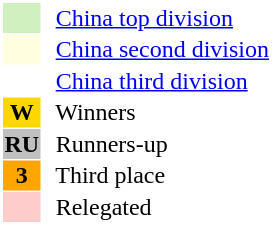<table style="border: 1px solid #ffffff; background-color: #ffffff" cellspacing="1" cellpadding="1">
<tr>
<td bgcolor="#D0F0C0" width="20"></td>
<td bgcolor="#ffffff" align="left">  <a href='#'>China top division</a></td>
</tr>
<tr>
<td bgcolor="#FFFFE0" width="20"></td>
<td bgcolor="#ffffff" align="left">  <a href='#'>China second division</a></td>
</tr>
<tr>
<th bgcolor="#ffffff" width="20"></th>
<td bgcolor="#ffffff" align="left">  <a href='#'>China third division</a></td>
</tr>
<tr>
<th bgcolor="#FFD700" width="20">W</th>
<td bgcolor="#ffffff" align="left">  Winners</td>
</tr>
<tr>
<th bgcolor="#C0C0C0" width="20">RU</th>
<td bgcolor="#ffffff" align="left">  Runners-up</td>
</tr>
<tr>
<th bgcolor="#FFA500" width="20">3</th>
<td bgcolor="#ffffff" align="left">  Third place</td>
</tr>
<tr>
<th bgcolor="#ffcccc" width="20"></th>
<td bgcolor="#ffffff" align="left">  Relegated</td>
</tr>
</table>
